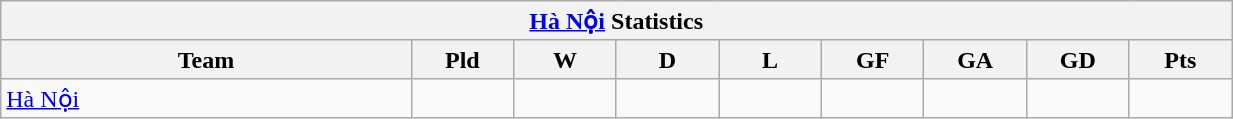<table width=65% class="wikitable" style="text-align:">
<tr>
<th colspan=9><a href='#'>Hà Nội</a> Statistics</th>
</tr>
<tr>
<th width=20%>Team</th>
<th width=5%>Pld</th>
<th width=5%>W</th>
<th width=5%>D</th>
<th width=5%>L</th>
<th width=5%>GF</th>
<th width=5%>GA</th>
<th width=5%>GD</th>
<th width=5%>Pts</th>
</tr>
<tr>
<td> <a href='#'>Hà Nội</a></td>
<td></td>
<td></td>
<td></td>
<td></td>
<td></td>
<td></td>
<td></td>
<td></td>
</tr>
</table>
